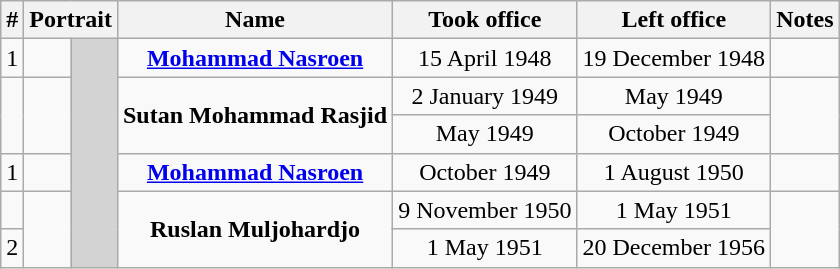<table class="wikitable" style="text-align:center;">
<tr>
<th>#</th>
<th colspan="2">Portrait</th>
<th>Name</th>
<th>Took office</th>
<th>Left office</th>
<th>Notes</th>
</tr>
<tr>
<td>1</td>
<td></td>
<td rowspan="6" bgcolor="#d3d3d3"></td>
<td><strong><a href='#'>Mohammad Nasroen</a></strong></td>
<td>15 April 1948</td>
<td>19 December 1948</td>
<td></td>
</tr>
<tr>
<td rowspan="2"></td>
<td rowspan="2"></td>
<td rowspan="2"><strong>Sutan Mohammad Rasjid</strong></td>
<td>2 January 1949</td>
<td>May 1949</td>
<td rowspan="2"></td>
</tr>
<tr>
<td>May 1949</td>
<td>October 1949</td>
</tr>
<tr>
<td>1</td>
<td></td>
<td><strong><a href='#'>Mohammad Nasroen</a></strong></td>
<td>October 1949</td>
<td>1 August 1950</td>
<td></td>
</tr>
<tr>
<td></td>
<td rowspan="2"></td>
<td rowspan="2"><strong>Ruslan Muljohardjo</strong></td>
<td>9 November 1950</td>
<td>1 May 1951</td>
<td rowspan="2"></td>
</tr>
<tr>
<td>2</td>
<td>1 May 1951</td>
<td>20 December 1956</td>
</tr>
</table>
